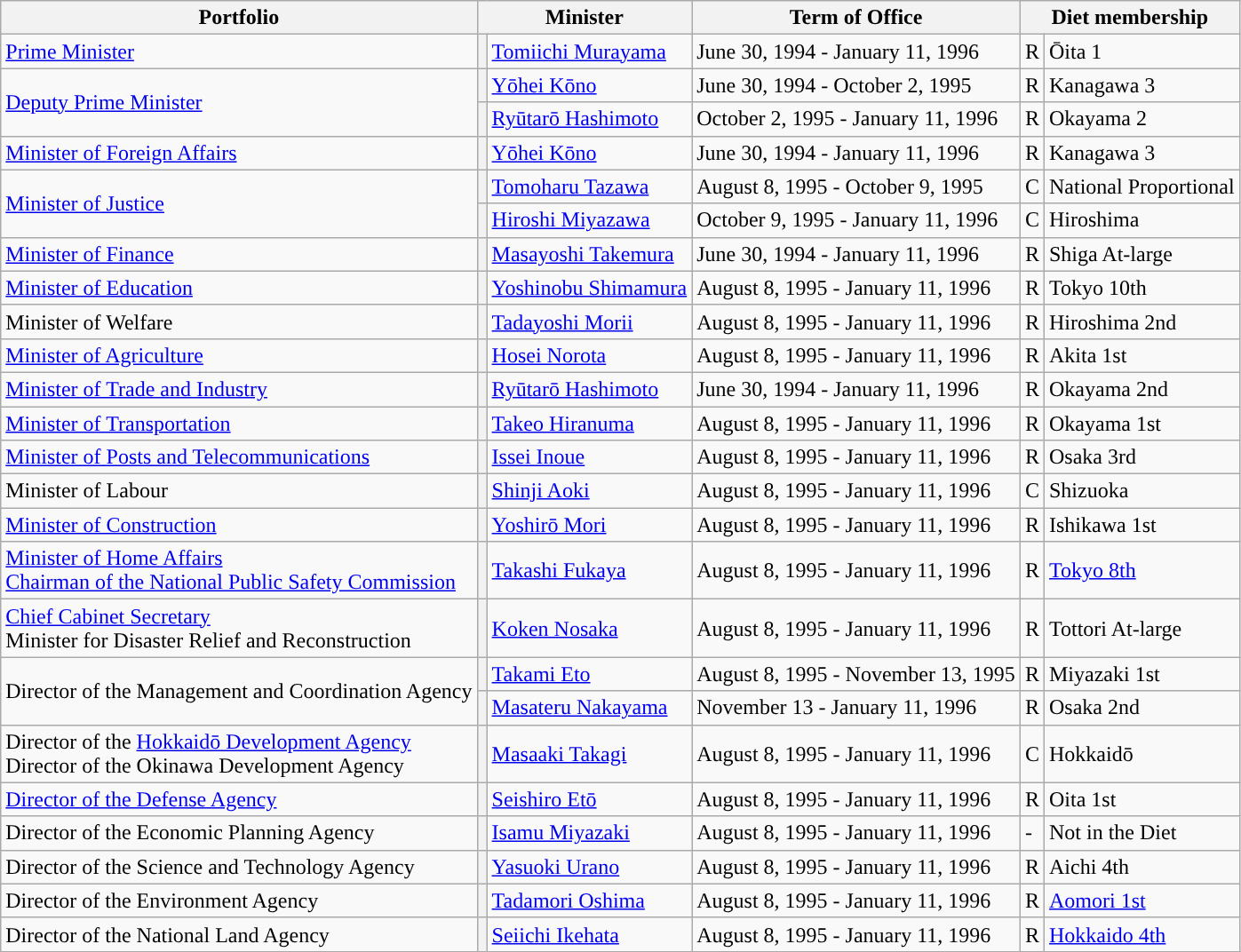<table class=wikitable>
<tr>
<th>Portfolio</th>
<th colspan=2>Minister</th>
<th>Term of Office</th>
<th colspan=2>Diet membership</th>
</tr>
<tr>
<td><a href='#'>Prime Minister</a></td>
<th style="color:inherit;background-color: "></th>
<td><a href='#'>Tomiichi Murayama</a></td>
<td>June 30, 1994 - January 11, 1996</td>
<td>R</td>
<td>Ōita 1</td>
</tr>
<tr>
<td rowspan=2><a href='#'>Deputy Prime Minister</a></td>
<th style="color:inherit;background-color: "></th>
<td><a href='#'>Yōhei Kōno</a></td>
<td>June 30, 1994 - October 2, 1995</td>
<td>R</td>
<td>Kanagawa 3</td>
</tr>
<tr>
<th style="color:inherit;background-color: "></th>
<td><a href='#'>Ryūtarō Hashimoto</a></td>
<td>October 2, 1995 - January 11, 1996</td>
<td>R</td>
<td>Okayama 2</td>
</tr>
<tr>
<td><a href='#'>Minister of Foreign Affairs</a></td>
<th style="color:inherit;background-color: "></th>
<td><a href='#'>Yōhei Kōno</a></td>
<td>June 30, 1994 - January 11, 1996</td>
<td>R</td>
<td>Kanagawa 3</td>
</tr>
<tr>
<td rowspan=2><a href='#'>Minister of Justice</a></td>
<th style="color:inherit;background-color: "></th>
<td><a href='#'>Tomoharu Tazawa</a></td>
<td>August 8, 1995 - October 9, 1995</td>
<td>C</td>
<td>National Proportional</td>
</tr>
<tr>
<th style="color:inherit;background-color: "></th>
<td><a href='#'>Hiroshi Miyazawa</a></td>
<td>October 9, 1995 - January 11, 1996</td>
<td>C</td>
<td>Hiroshima</td>
</tr>
<tr>
<td><a href='#'>Minister of Finance</a></td>
<th style="color:inherit;background-color: "></th>
<td><a href='#'>Masayoshi Takemura</a></td>
<td>June 30, 1994 - January 11, 1996</td>
<td>R</td>
<td>Shiga At-large</td>
</tr>
<tr>
<td><a href='#'>Minister of Education</a></td>
<th style="color:inherit;background-color: "></th>
<td><a href='#'>Yoshinobu Shimamura</a></td>
<td>August 8, 1995 - January 11, 1996</td>
<td>R</td>
<td>Tokyo 10th</td>
</tr>
<tr>
<td>Minister of Welfare</td>
<th style="color:inherit;background-color: "></th>
<td><a href='#'>Tadayoshi Morii</a></td>
<td>August 8, 1995 - January 11, 1996</td>
<td>R</td>
<td>Hiroshima 2nd</td>
</tr>
<tr>
<td><a href='#'>Minister of Agriculture</a></td>
<th style="color:inherit;background-color: "></th>
<td><a href='#'>Hosei Norota</a></td>
<td>August 8, 1995 - January 11, 1996</td>
<td>R</td>
<td>Akita 1st</td>
</tr>
<tr>
<td><a href='#'>Minister of Trade and Industry</a></td>
<th style="color:inherit;background-color: "></th>
<td><a href='#'>Ryūtarō Hashimoto</a></td>
<td>June 30, 1994 - January 11, 1996</td>
<td>R</td>
<td>Okayama 2nd</td>
</tr>
<tr>
<td><a href='#'>Minister of Transportation</a></td>
<th style="color:inherit;background-color: "></th>
<td><a href='#'>Takeo Hiranuma</a></td>
<td>August 8, 1995 - January 11, 1996</td>
<td>R</td>
<td>Okayama 1st</td>
</tr>
<tr>
<td><a href='#'>Minister of Posts and Telecommunications</a></td>
<th style="color:inherit;background-color: "></th>
<td><a href='#'>Issei Inoue</a></td>
<td>August 8, 1995 - January 11, 1996</td>
<td>R</td>
<td>Osaka 3rd</td>
</tr>
<tr>
<td>Minister of Labour</td>
<th style="color:inherit;background-color: "></th>
<td><a href='#'>Shinji Aoki</a></td>
<td>August 8, 1995 - January 11, 1996</td>
<td>C</td>
<td>Shizuoka</td>
</tr>
<tr>
<td><a href='#'>Minister of Construction</a></td>
<th style="color:inherit;background-color: "></th>
<td><a href='#'>Yoshirō Mori</a></td>
<td>August 8, 1995 - January 11, 1996</td>
<td>R</td>
<td>Ishikawa 1st</td>
</tr>
<tr>
<td><a href='#'>Minister of Home Affairs</a><br><a href='#'>Chairman of the National Public Safety Commission</a></td>
<th style="color:inherit;background-color: "></th>
<td><a href='#'>Takashi Fukaya</a></td>
<td>August 8, 1995 - January 11, 1996</td>
<td>R</td>
<td><a href='#'>Tokyo 8th</a></td>
</tr>
<tr>
<td><a href='#'>Chief Cabinet Secretary</a> <br>Minister for Disaster Relief and Reconstruction</td>
<th style="color:inherit;background-color: "></th>
<td><a href='#'>Koken Nosaka</a></td>
<td>August 8, 1995 - January 11, 1996</td>
<td>R</td>
<td>Tottori At-large</td>
</tr>
<tr>
<td rowspan=2>Director of the Management and Coordination Agency</td>
<th style="color:inherit;background-color: "></th>
<td><a href='#'>Takami Eto</a></td>
<td>August 8, 1995 - November 13, 1995</td>
<td>R</td>
<td>Miyazaki 1st</td>
</tr>
<tr>
<th style="color:inherit;background-color: "></th>
<td><a href='#'>Masateru Nakayama</a></td>
<td>November 13 - January 11, 1996</td>
<td>R</td>
<td>Osaka 2nd</td>
</tr>
<tr>
<td>Director of the <a href='#'>Hokkaidō Development Agency</a><br>Director of the Okinawa Development Agency</td>
<th style="color:inherit;background-color: "></th>
<td><a href='#'>Masaaki Takagi</a></td>
<td>August 8, 1995 - January 11, 1996</td>
<td>C</td>
<td>Hokkaidō</td>
</tr>
<tr>
<td><a href='#'>Director of the Defense Agency</a></td>
<th style="color:inherit;background-color: "></th>
<td><a href='#'>Seishiro Etō</a></td>
<td>August 8, 1995 - January 11, 1996</td>
<td>R</td>
<td>Oita 1st</td>
</tr>
<tr>
<td>Director of the Economic Planning Agency</td>
<th style="color:inherit;background-color: "></th>
<td><a href='#'>Isamu Miyazaki</a></td>
<td>August 8, 1995 - January 11, 1996</td>
<td>-</td>
<td>Not in the Diet</td>
</tr>
<tr>
<td>Director of the Science and Technology Agency</td>
<th style="color:inherit;background-color: "></th>
<td><a href='#'>Yasuoki Urano</a></td>
<td>August 8, 1995 - January 11, 1996</td>
<td>R</td>
<td>Aichi 4th</td>
</tr>
<tr>
<td>Director of the Environment Agency</td>
<th style="color:inherit;background-color: "></th>
<td><a href='#'>Tadamori Oshima</a></td>
<td>August 8, 1995 - January 11, 1996</td>
<td>R</td>
<td><a href='#'>Aomori 1st</a></td>
</tr>
<tr>
<td>Director of the National Land Agency</td>
<th style="color:inherit;background-color: "></th>
<td><a href='#'>Seiichi Ikehata</a></td>
<td>August 8, 1995 - January 11, 1996</td>
<td>R</td>
<td><a href='#'>Hokkaido 4th</a></td>
</tr>
<tr January 11, 1996>
</tr>
</table>
